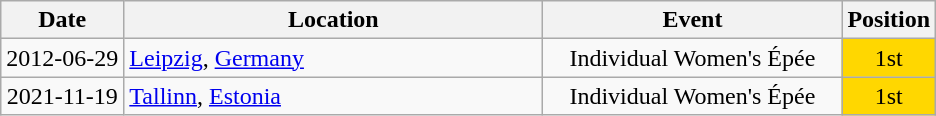<table class="wikitable" style="text-align:center;">
<tr>
<th>Date</th>
<th style="width:17em">Location</th>
<th style="width:12em">Event</th>
<th>Position</th>
</tr>
<tr>
<td>2012-06-29</td>
<td rowspan="1" align="left"> <a href='#'>Leipzig</a>, <a href='#'>Germany</a></td>
<td>Individual Women's Épée</td>
<td bgcolor="gold">1st</td>
</tr>
<tr>
<td>2021-11-19</td>
<td rowspan="1" align="left"> <a href='#'>Tallinn</a>, <a href='#'>Estonia</a></td>
<td>Individual Women's Épée</td>
<td bgcolor="gold">1st</td>
</tr>
</table>
